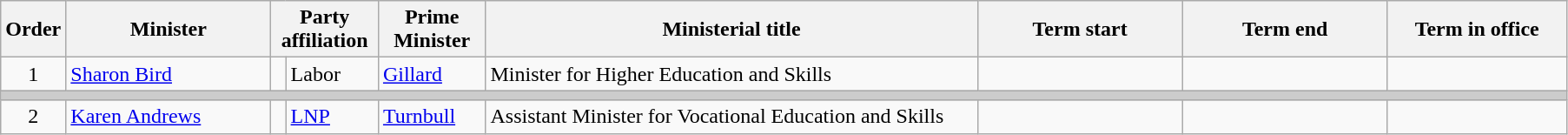<table class="wikitable">
<tr>
<th width=5 bgcolor="#CCCCCC">Order</th>
<th width=150 bgcolor="#CCCCCC">Minister</th>
<th width=75 colspan="2" bgcolor="#CCCCCC">Party affiliation</th>
<th width=75 bgcolor="#CCCCCC">Prime Minister</th>
<th width=370 bgcolor="#CCCCCC">Ministerial title</th>
<th width=150 bgcolor="#CCCCCC">Term start</th>
<th width=150 bgcolor="#CCCCCC">Term end</th>
<th width=130 bgcolor="#CCCCCC">Term in office</th>
</tr>
<tr>
<td align=center>1</td>
<td><a href='#'>Sharon Bird</a></td>
<td></td>
<td>Labor</td>
<td><a href='#'>Gillard</a></td>
<td>Minister for Higher Education and Skills</td>
<td align=center></td>
<td align=center></td>
<td align=right></td>
</tr>
<tr>
<th colspan=9 style="background: #cccccc;"></th>
</tr>
<tr>
<td align=center>2</td>
<td><a href='#'>Karen Andrews</a></td>
<td></td>
<td><a href='#'>LNP</a></td>
<td><a href='#'>Turnbull</a></td>
<td>Assistant Minister for Vocational Education and Skills</td>
<td align=center></td>
<td align=center></td>
<td align=right><strong></strong></td>
</tr>
</table>
